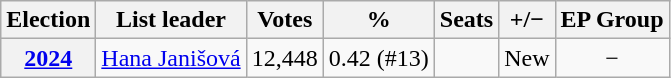<table class="wikitable" style=text-align:center;">
<tr>
<th>Election</th>
<th>List leader</th>
<th>Votes</th>
<th>%</th>
<th>Seats</th>
<th>+/−</th>
<th>EP Group</th>
</tr>
<tr>
<th><a href='#'>2024</a></th>
<td><a href='#'>Hana Janišová</a></td>
<td>12,448</td>
<td>0.42 (#13)</td>
<td></td>
<td>New</td>
<td>−</td>
</tr>
</table>
